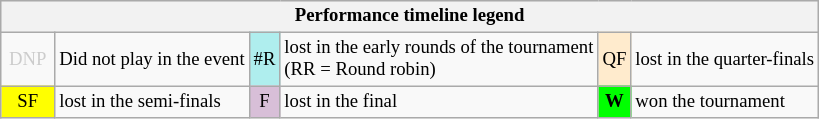<table class="wikitable" style="font-size:78%;">
<tr bgcolor="#efefef">
<th colspan="6">Performance timeline legend</th>
</tr>
<tr>
<td align="center" style="color:#cccccc;" width="30">DNP</td>
<td>Did not play in the event</td>
<td align="center" style="background:#afeeee;">#R</td>
<td>lost in the early rounds of the tournament<br>(RR = Round robin)</td>
<td align="center" style="background:#ffebcd;">QF</td>
<td>lost in the quarter-finals</td>
</tr>
<tr>
<td align="center" style="background:yellow;">SF</td>
<td>lost in the semi-finals</td>
<td align="center" style="background:#D8BFD8;">F</td>
<td>lost in the final</td>
<td align="center" style="background:#00ff00;"><strong>W</strong></td>
<td>won the tournament</td>
</tr>
</table>
